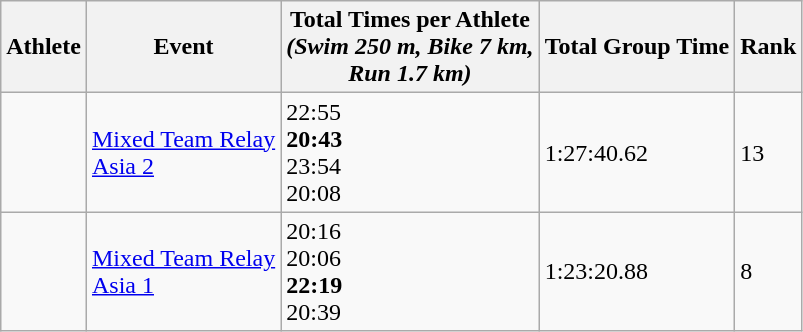<table class="wikitable" border="1">
<tr>
<th>Athlete</th>
<th>Event</th>
<th>Total Times per Athlete <br> <em>(Swim 250 m, Bike 7 km, <br> Run 1.7 km)</em></th>
<th>Total Group Time</th>
<th>Rank</th>
</tr>
<tr>
<td><br><strong></strong><br><br></td>
<td><a href='#'>Mixed Team Relay <br> Asia 2</a></td>
<td>22:55<br><strong>20:43</strong><br>23:54<br>20:08</td>
<td>1:27:40.62</td>
<td>13</td>
</tr>
<tr>
<td><br><br><strong></strong><br></td>
<td><a href='#'>Mixed Team Relay <br> Asia 1</a></td>
<td>20:16<br>20:06<br><strong>22:19</strong><br>20:39</td>
<td>1:23:20.88</td>
<td>8</td>
</tr>
</table>
